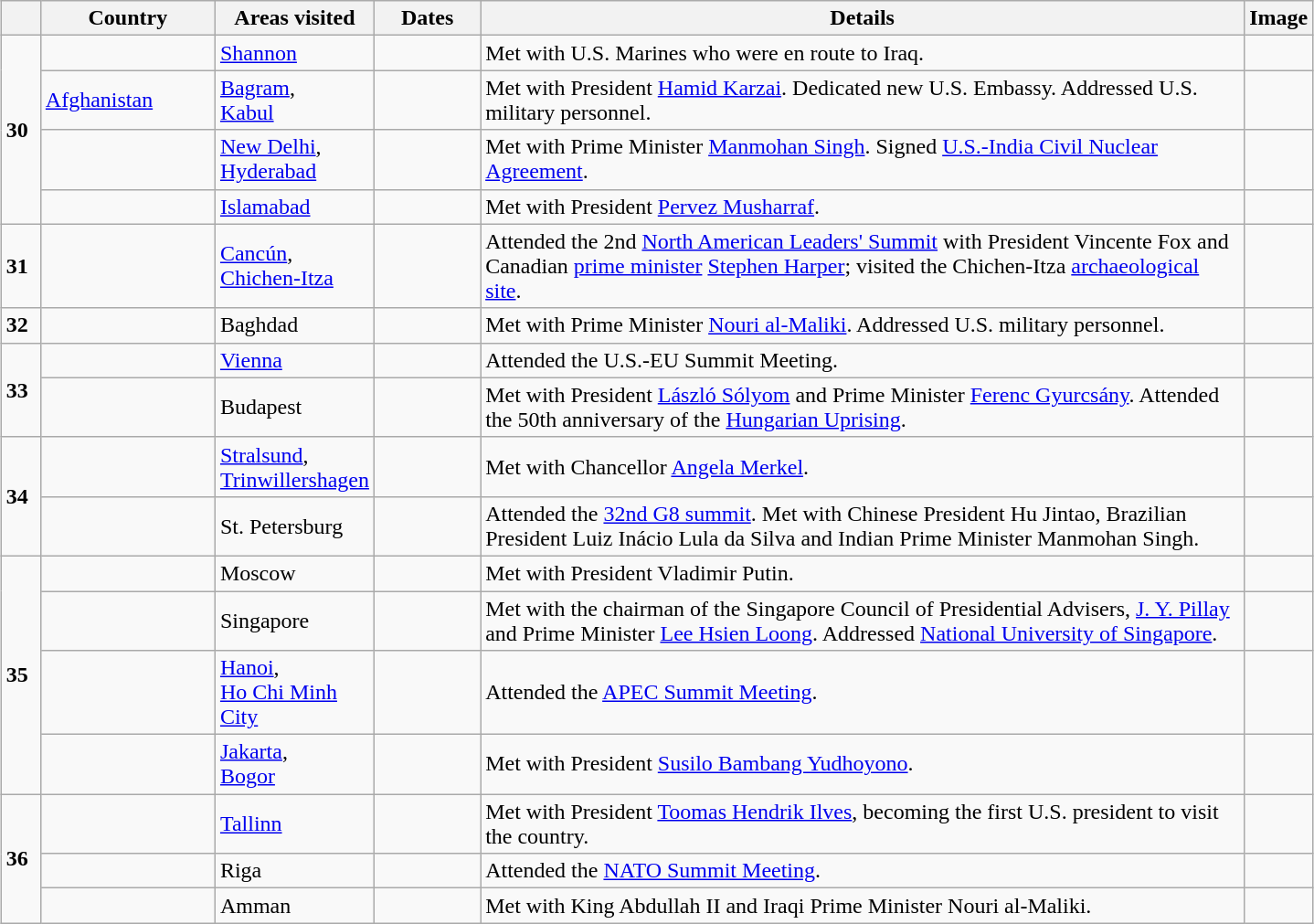<table class="wikitable sortable" border="1" style="margin: 1em auto 1em auto">
<tr>
<th style="width: 3%;"></th>
<th width=120>Country</th>
<th width=100>Areas visited</th>
<th width=70>Dates</th>
<th width=550>Details</th>
<th>Image</th>
</tr>
<tr>
<td rowspan=4><strong>30</strong></td>
<td></td>
<td><a href='#'>Shannon</a></td>
<td></td>
<td>Met with U.S. Marines who were en route to Iraq.</td>
<td></td>
</tr>
<tr>
<td> <a href='#'>Afghanistan</a></td>
<td><a href='#'>Bagram</a>,<br><a href='#'>Kabul</a></td>
<td></td>
<td>Met with President <a href='#'>Hamid Karzai</a>. Dedicated new U.S. Embassy. Addressed U.S. military personnel.</td>
<td></td>
</tr>
<tr>
<td></td>
<td><a href='#'>New Delhi</a>,<br><a href='#'>Hyderabad</a></td>
<td></td>
<td>Met with Prime Minister <a href='#'>Manmohan Singh</a>. Signed <a href='#'>U.S.-India Civil Nuclear Agreement</a>.</td>
<td></td>
</tr>
<tr>
<td></td>
<td><a href='#'>Islamabad</a></td>
<td></td>
<td>Met with President <a href='#'>Pervez Musharraf</a>.</td>
<td></td>
</tr>
<tr>
<td><strong>31</strong></td>
<td></td>
<td><a href='#'>Cancún</a>,<br><a href='#'>Chichen-Itza</a></td>
<td></td>
<td>Attended the 2nd <a href='#'>North American Leaders' Summit</a> with President Vincente Fox and Canadian <a href='#'>prime minister</a> <a href='#'>Stephen Harper</a>; visited the Chichen-Itza <a href='#'>archaeological site</a>.</td>
<td></td>
</tr>
<tr>
<td><strong>32</strong></td>
<td></td>
<td>Baghdad</td>
<td></td>
<td>Met with Prime Minister <a href='#'>Nouri al-Maliki</a>. Addressed U.S. military personnel.</td>
<td></td>
</tr>
<tr>
<td rowspan=2><strong>33</strong></td>
<td></td>
<td><a href='#'>Vienna</a></td>
<td></td>
<td>Attended the U.S.-EU Summit Meeting.</td>
<td></td>
</tr>
<tr>
<td></td>
<td>Budapest</td>
<td></td>
<td>Met with President <a href='#'>László Sólyom</a> and  Prime Minister <a href='#'>Ferenc Gyurcsány</a>. Attended the 50th anniversary of the <a href='#'>Hungarian Uprising</a>.</td>
<td></td>
</tr>
<tr>
<td rowspan=2><strong>34</strong></td>
<td></td>
<td><a href='#'>Stralsund</a>,<br><a href='#'>Trinwillershagen</a></td>
<td></td>
<td>Met with Chancellor <a href='#'>Angela Merkel</a>.</td>
<td></td>
</tr>
<tr>
<td></td>
<td>St. Petersburg</td>
<td></td>
<td>Attended the <a href='#'>32nd G8 summit</a>. Met with Chinese President Hu Jintao, Brazilian President Luiz Inácio Lula da Silva and Indian Prime Minister Manmohan Singh.</td>
<td></td>
</tr>
<tr>
<td rowspan=4><strong>35</strong></td>
<td></td>
<td>Moscow</td>
<td></td>
<td>Met with President Vladimir Putin.</td>
<td></td>
</tr>
<tr>
<td></td>
<td>Singapore</td>
<td></td>
<td>Met with the chairman of the Singapore Council of Presidential Advisers, <a href='#'>J. Y. Pillay</a> and Prime Minister <a href='#'>Lee Hsien Loong</a>. Addressed <a href='#'>National University of Singapore</a>.</td>
<td></td>
</tr>
<tr>
<td></td>
<td><a href='#'>Hanoi</a>,<br><a href='#'>Ho Chi Minh City</a></td>
<td></td>
<td>Attended the <a href='#'>APEC Summit Meeting</a>.</td>
<td></td>
</tr>
<tr>
<td></td>
<td><a href='#'>Jakarta</a>,<br><a href='#'>Bogor</a></td>
<td></td>
<td>Met with President <a href='#'>Susilo Bambang Yudhoyono</a>.</td>
<td></td>
</tr>
<tr>
<td rowspan=3><strong>36</strong></td>
<td></td>
<td><a href='#'>Tallinn</a></td>
<td></td>
<td>Met with President <a href='#'>Toomas Hendrik Ilves</a>, becoming the first U.S. president to visit the country.</td>
<td></td>
</tr>
<tr>
<td></td>
<td>Riga</td>
<td></td>
<td>Attended the <a href='#'>NATO Summit Meeting</a>.</td>
<td></td>
</tr>
<tr>
<td></td>
<td>Amman</td>
<td></td>
<td>Met with King Abdullah II and Iraqi Prime Minister Nouri al-Maliki.</td>
<td></td>
</tr>
</table>
